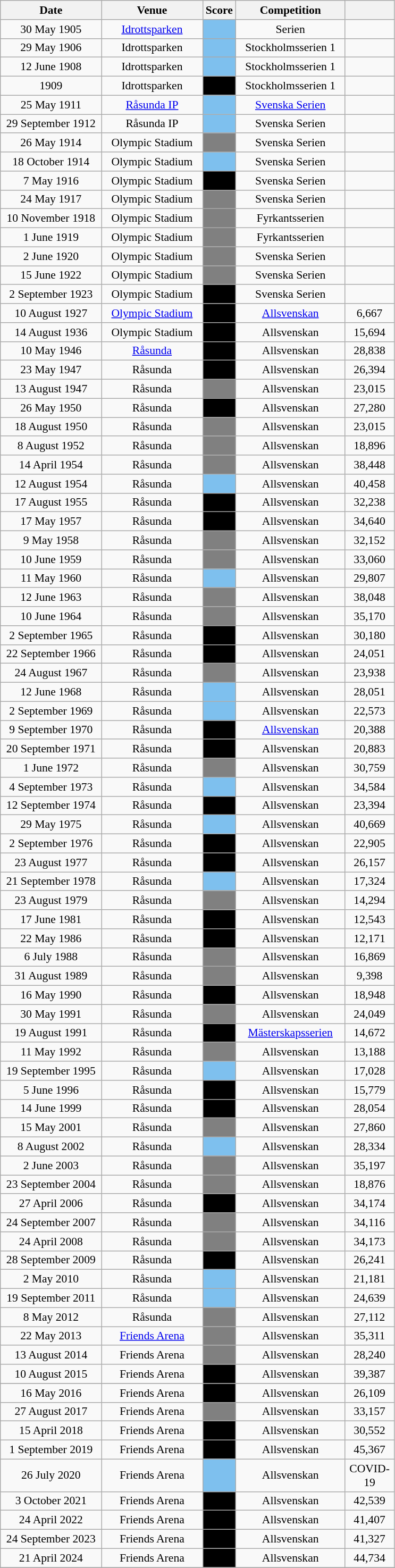<table class="wikitable" style="font-size:90%; text-align: center">
<tr>
<th width=120>Date</th>
<th width=120>Venue</th>
<th width=35>Score</th>
<th width=130>Competition</th>
<th width=55></th>
</tr>
<tr>
<td>30 May 1905</td>
<td><a href='#'>Idrottsparken</a></td>
<td bgcolor=7EC0EE></td>
<td>Serien</td>
<td style="text-align:center;"></td>
</tr>
<tr>
<td>29 May 1906</td>
<td>Idrottsparken</td>
<td bgcolor=7EC0EE></td>
<td>Stockholmsserien 1</td>
<td style="text-align:center;"></td>
</tr>
<tr>
<td>12 June 1908</td>
<td>Idrottsparken</td>
<td bgcolor=7EC0EE></td>
<td>Stockholmsserien 1</td>
<td style="text-align:center;"></td>
</tr>
<tr>
<td>1909</td>
<td>Idrottsparken</td>
<td bgcolor=black></td>
<td>Stockholmsserien 1</td>
<td style="text-align:center;"></td>
</tr>
<tr>
<td>25 May 1911</td>
<td><a href='#'>Råsunda IP</a></td>
<td bgcolor=7EC0EE></td>
<td><a href='#'>Svenska Serien</a></td>
<td style="text-align:center;"></td>
</tr>
<tr>
<td>29 September 1912</td>
<td>Råsunda IP</td>
<td bgcolor=7EC0EE></td>
<td>Svenska Serien</td>
<td style="text-align:center;"></td>
</tr>
<tr>
<td>26 May 1914</td>
<td>Olympic Stadium</td>
<td style="background:gray;"></td>
<td>Svenska Serien</td>
<td style="text-align:center;"></td>
</tr>
<tr>
<td>18 October 1914</td>
<td>Olympic Stadium</td>
<td bgcolor=7EC0EE></td>
<td>Svenska Serien</td>
<td style="text-align:center;"></td>
</tr>
<tr>
<td>7 May 1916</td>
<td>Olympic Stadium</td>
<td bgcolor=black></td>
<td>Svenska Serien</td>
<td style="text-align:center;"></td>
</tr>
<tr>
<td>24 May 1917</td>
<td>Olympic Stadium</td>
<td style="background:gray;"></td>
<td>Svenska Serien</td>
<td style="text-align:center;"></td>
</tr>
<tr>
<td>10 November 1918</td>
<td>Olympic Stadium</td>
<td style="background:gray;"></td>
<td>Fyrkantsserien</td>
<td style="text-align:center;"></td>
</tr>
<tr>
<td>1 June 1919</td>
<td>Olympic Stadium</td>
<td style="background:gray;"></td>
<td>Fyrkantsserien</td>
<td style="text-align:center;"></td>
</tr>
<tr>
<td>2 June 1920</td>
<td>Olympic Stadium</td>
<td style="background:gray;"></td>
<td>Svenska Serien</td>
<td style="text-align:center;"></td>
</tr>
<tr>
<td>15 June 1922</td>
<td>Olympic Stadium</td>
<td style="background:gray;"></td>
<td>Svenska Serien</td>
<td style="text-align:center;"></td>
</tr>
<tr>
<td>2 September 1923</td>
<td>Olympic Stadium</td>
<td bgcolor=black></td>
<td>Svenska Serien</td>
<td style="text-align:center;"></td>
</tr>
<tr>
<td>10 August 1927</td>
<td><a href='#'>Olympic Stadium</a></td>
<td bgcolor=black></td>
<td><a href='#'>Allsvenskan</a></td>
<td style="text-align:center;">6,667</td>
</tr>
<tr>
<td>14 August 1936</td>
<td>Olympic Stadium</td>
<td bgcolor=black></td>
<td>Allsvenskan</td>
<td style="text-align:center;">15,694</td>
</tr>
<tr>
<td>10 May 1946</td>
<td><a href='#'>Råsunda</a></td>
<td bgcolor=black></td>
<td>Allsvenskan</td>
<td style="text-align:center;">28,838</td>
</tr>
<tr>
<td>23 May 1947</td>
<td>Råsunda</td>
<td bgcolor=black></td>
<td>Allsvenskan</td>
<td style="text-align:center;">26,394</td>
</tr>
<tr>
<td>13 August 1947</td>
<td>Råsunda</td>
<td style="background:gray;"></td>
<td>Allsvenskan</td>
<td style="text-align:center;">23,015</td>
</tr>
<tr>
<td>26 May 1950</td>
<td>Råsunda</td>
<td bgcolor=black></td>
<td>Allsvenskan</td>
<td style="text-align:center;">27,280</td>
</tr>
<tr>
<td>18 August 1950</td>
<td>Råsunda</td>
<td style="background:gray;"></td>
<td>Allsvenskan</td>
<td style="text-align:center;">23,015</td>
</tr>
<tr>
<td>8 August 1952</td>
<td>Råsunda</td>
<td style="background:gray;"></td>
<td>Allsvenskan</td>
<td style="text-align:center;">18,896</td>
</tr>
<tr>
<td>14 April 1954</td>
<td>Råsunda</td>
<td style="background:gray;"></td>
<td>Allsvenskan</td>
<td style="text-align:center;">38,448</td>
</tr>
<tr>
<td>12 August 1954</td>
<td>Råsunda</td>
<td bgcolor=7EC0EE></td>
<td>Allsvenskan</td>
<td style="text-align:center;">40,458</td>
</tr>
<tr>
<td>17 August 1955</td>
<td>Råsunda</td>
<td bgcolor=black></td>
<td>Allsvenskan</td>
<td style="text-align:center;">32,238</td>
</tr>
<tr>
<td>17 May 1957</td>
<td>Råsunda</td>
<td bgcolor=black></td>
<td>Allsvenskan</td>
<td style="text-align:center;">34,640</td>
</tr>
<tr>
<td>9 May 1958</td>
<td>Råsunda</td>
<td style="background:gray;"></td>
<td>Allsvenskan</td>
<td style="text-align:center;">32,152</td>
</tr>
<tr>
<td>10 June 1959</td>
<td>Råsunda</td>
<td style="background:gray;"></td>
<td>Allsvenskan</td>
<td style="text-align:center;">33,060</td>
</tr>
<tr>
<td>11 May 1960</td>
<td>Råsunda</td>
<td bgcolor=7EC0EE></td>
<td>Allsvenskan</td>
<td style="text-align:center;">29,807</td>
</tr>
<tr>
<td>12 June 1963</td>
<td>Råsunda</td>
<td style="background:gray;"></td>
<td>Allsvenskan</td>
<td style="text-align:center;">38,048</td>
</tr>
<tr>
<td>10 June 1964</td>
<td>Råsunda</td>
<td style="background:gray;"></td>
<td>Allsvenskan</td>
<td style="text-align:center;">35,170</td>
</tr>
<tr>
<td>2 September 1965</td>
<td>Råsunda</td>
<td bgcolor=black></td>
<td>Allsvenskan</td>
<td style="text-align:center;">30,180</td>
</tr>
<tr>
<td>22 September 1966</td>
<td>Råsunda</td>
<td bgcolor=black></td>
<td>Allsvenskan</td>
<td style="text-align:center;">24,051</td>
</tr>
<tr>
<td>24 August 1967</td>
<td>Råsunda</td>
<td style="background:gray;"></td>
<td>Allsvenskan</td>
<td style="text-align:center;">23,938</td>
</tr>
<tr>
<td>12 June 1968</td>
<td>Råsunda</td>
<td bgcolor=7EC0EE></td>
<td>Allsvenskan</td>
<td style="text-align:center;">28,051</td>
</tr>
<tr>
<td>2 September 1969</td>
<td>Råsunda</td>
<td bgcolor=7EC0EE></td>
<td>Allsvenskan</td>
<td style="text-align:center;">22,573</td>
</tr>
<tr>
<td>9 September 1970</td>
<td>Råsunda</td>
<td bgcolor=black></td>
<td><a href='#'>Allsvenskan</a></td>
<td style="text-align:center;">20,388</td>
</tr>
<tr>
<td>20 September 1971</td>
<td>Råsunda</td>
<td bgcolor=black></td>
<td>Allsvenskan</td>
<td style="text-align:center;">20,883</td>
</tr>
<tr>
<td>1 June 1972</td>
<td>Råsunda</td>
<td style="background:gray;"></td>
<td>Allsvenskan</td>
<td style="text-align:center;">30,759</td>
</tr>
<tr>
<td>4 September 1973</td>
<td>Råsunda</td>
<td bgcolor=7EC0EE></td>
<td>Allsvenskan</td>
<td style="text-align:center;">34,584</td>
</tr>
<tr>
<td>12 September 1974</td>
<td>Råsunda</td>
<td bgcolor=black></td>
<td>Allsvenskan</td>
<td style="text-align:center;">23,394</td>
</tr>
<tr>
<td>29 May 1975</td>
<td>Råsunda</td>
<td bgcolor=7EC0EE></td>
<td>Allsvenskan</td>
<td style="text-align:center;">40,669</td>
</tr>
<tr>
<td>2 September 1976</td>
<td>Råsunda</td>
<td bgcolor=black></td>
<td>Allsvenskan</td>
<td style="text-align:center;">22,905</td>
</tr>
<tr>
<td>23 August 1977</td>
<td>Råsunda</td>
<td bgcolor=black></td>
<td>Allsvenskan</td>
<td style="text-align:center;">26,157</td>
</tr>
<tr>
<td>21 September 1978</td>
<td>Råsunda</td>
<td bgcolor=7EC0EE></td>
<td>Allsvenskan</td>
<td style="text-align:center;">17,324</td>
</tr>
<tr>
<td>23 August 1979</td>
<td>Råsunda</td>
<td style="background:gray;"></td>
<td>Allsvenskan</td>
<td style="text-align:center;">14,294</td>
</tr>
<tr>
<td>17 June 1981</td>
<td>Råsunda</td>
<td bgcolor=black></td>
<td>Allsvenskan</td>
<td style="text-align:center;">12,543</td>
</tr>
<tr>
<td>22 May 1986</td>
<td>Råsunda</td>
<td bgcolor=black></td>
<td>Allsvenskan</td>
<td style="text-align:center;">12,171</td>
</tr>
<tr>
<td>6 July 1988</td>
<td>Råsunda</td>
<td style="background:gray;"></td>
<td>Allsvenskan</td>
<td style="text-align:center;">16,869</td>
</tr>
<tr>
<td>31 August 1989</td>
<td>Råsunda</td>
<td style="background:gray;"></td>
<td>Allsvenskan</td>
<td style="text-align:center;">9,398</td>
</tr>
<tr>
<td>16 May 1990</td>
<td>Råsunda</td>
<td bgcolor=black></td>
<td>Allsvenskan</td>
<td style="text-align:center;">18,948</td>
</tr>
<tr>
<td>30 May 1991</td>
<td Råsunda Stadion>Råsunda</td>
<td style="background:gray;"></td>
<td>Allsvenskan</td>
<td style="text-align:center;">24,049</td>
</tr>
<tr>
<td>19 August 1991</td>
<td>Råsunda</td>
<td bgcolor=black></td>
<td><a href='#'>Mästerskapsserien</a></td>
<td style="text-align:center;">14,672</td>
</tr>
<tr>
<td>11 May 1992</td>
<td>Råsunda</td>
<td style="background:gray;"></td>
<td>Allsvenskan</td>
<td style="text-align:center;">13,188</td>
</tr>
<tr>
<td>19 September 1995</td>
<td>Råsunda</td>
<td bgcolor=7EC0EE></td>
<td>Allsvenskan</td>
<td style="text-align:center;">17,028</td>
</tr>
<tr>
<td>5 June 1996</td>
<td>Råsunda</td>
<td bgcolor=black></td>
<td>Allsvenskan</td>
<td style="text-align:center;">15,779</td>
</tr>
<tr>
<td>14 June 1999</td>
<td>Råsunda</td>
<td bgcolor=black></td>
<td>Allsvenskan</td>
<td style="text-align:center;">28,054</td>
</tr>
<tr>
<td>15 May 2001</td>
<td>Råsunda</td>
<td style="background:gray;"></td>
<td>Allsvenskan</td>
<td style="text-align:center;">27,860</td>
</tr>
<tr>
<td>8 August 2002</td>
<td>Råsunda</td>
<td bgcolor=7EC0EE></td>
<td>Allsvenskan</td>
<td style="text-align:center;">28,334</td>
</tr>
<tr>
<td>2 June 2003</td>
<td>Råsunda</td>
<td style="background:gray;"></td>
<td>Allsvenskan</td>
<td style="text-align:center;">35,197</td>
</tr>
<tr>
<td>23 September 2004</td>
<td>Råsunda</td>
<td style="background:gray;"></td>
<td>Allsvenskan</td>
<td style="text-align:center;">18,876</td>
</tr>
<tr>
<td>27 April 2006</td>
<td>Råsunda</td>
<td bgcolor=black></td>
<td>Allsvenskan</td>
<td style="text-align:center;">34,174</td>
</tr>
<tr>
<td>24 September 2007</td>
<td>Råsunda</td>
<td style="background:gray;"></td>
<td>Allsvenskan</td>
<td style="text-align:center;">34,116</td>
</tr>
<tr>
<td>24 April 2008</td>
<td>Råsunda</td>
<td style="background:gray;"></td>
<td>Allsvenskan</td>
<td style="text-align:center;">34,173</td>
</tr>
<tr>
<td>28 September 2009</td>
<td>Råsunda</td>
<td bgcolor=black></td>
<td>Allsvenskan</td>
<td style="text-align:center;">26,241</td>
</tr>
<tr>
<td>2 May 2010</td>
<td>Råsunda</td>
<td bgcolor=7EC0EE></td>
<td>Allsvenskan</td>
<td style="text-align:center;">21,181</td>
</tr>
<tr>
<td>19 September 2011</td>
<td>Råsunda</td>
<td bgcolor=7EC0EE></td>
<td>Allsvenskan</td>
<td style="text-align:center;">24,639</td>
</tr>
<tr>
<td>8 May 2012</td>
<td>Råsunda</td>
<td style="background:gray;"></td>
<td>Allsvenskan</td>
<td style="text-align:center;">27,112</td>
</tr>
<tr>
<td>22 May 2013</td>
<td><a href='#'>Friends Arena</a></td>
<td style="background:gray;"></td>
<td>Allsvenskan</td>
<td style="text-align:center;">35,311</td>
</tr>
<tr>
<td>13 August 2014</td>
<td>Friends Arena</td>
<td style="background:gray;"></td>
<td>Allsvenskan</td>
<td style="text-align:center;">28,240</td>
</tr>
<tr>
<td>10 August 2015</td>
<td>Friends Arena</td>
<td bgcolor=black></td>
<td>Allsvenskan</td>
<td style="text-align:center;">39,387</td>
</tr>
<tr>
</tr>
<tr>
<td>16 May 2016</td>
<td>Friends Arena</td>
<td bgcolor=black></td>
<td>Allsvenskan</td>
<td style="text-align:center;">26,109</td>
</tr>
<tr>
<td>27 August 2017</td>
<td>Friends Arena</td>
<td style="background:gray;"></td>
<td>Allsvenskan</td>
<td style="text-align:center;">33,157</td>
</tr>
<tr>
<td>15 April 2018</td>
<td>Friends Arena</td>
<td bgcolor=black></td>
<td>Allsvenskan</td>
<td style="text-align:center;">30,552</td>
</tr>
<tr>
<td>1 September 2019</td>
<td>Friends Arena</td>
<td bgcolor=black></td>
<td>Allsvenskan</td>
<td style="text-align:center;">45,367</td>
</tr>
<tr>
<td>26 July 2020</td>
<td>Friends Arena</td>
<td bgcolor=7EC0EE></td>
<td>Allsvenskan</td>
<td style="text-align:center;">COVID-19</td>
</tr>
<tr>
<td>3 October 2021</td>
<td>Friends Arena</td>
<td bgcolor=black></td>
<td>Allsvenskan</td>
<td style="text-align:center;">42,539</td>
</tr>
<tr>
<td>24 April 2022</td>
<td>Friends Arena</td>
<td bgcolor=black></td>
<td>Allsvenskan</td>
<td style="text-align:center;">41,407</td>
</tr>
<tr>
<td>24 September 2023</td>
<td>Friends Arena</td>
<td bgcolor=black></td>
<td>Allsvenskan</td>
<td style="text-align:center;">41,327</td>
</tr>
<tr>
<td>21 April 2024</td>
<td>Friends Arena</td>
<td bgcolor=black></td>
<td>Allsvenskan</td>
<td style="text-align:center;">44,734</td>
</tr>
<tr>
</tr>
</table>
